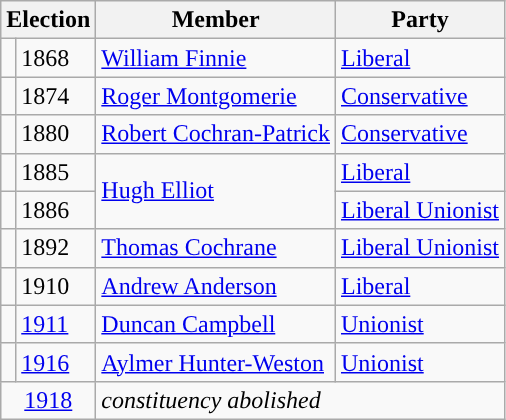<table class="wikitable">
<tr>
<th colspan="2">Election</th>
<th>Member</th>
<th>Party</th>
</tr>
<tr>
<td style="color:inherit;background-color: "></td>
<td>1868</td>
<td><a href='#'>William Finnie</a></td>
<td><a href='#'>Liberal</a></td>
</tr>
<tr>
<td style="color:inherit;background-color: "></td>
<td>1874</td>
<td><a href='#'>Roger Montgomerie</a></td>
<td><a href='#'>Conservative</a></td>
</tr>
<tr>
<td style="color:inherit;background-color: "></td>
<td>1880</td>
<td><a href='#'>Robert Cochran-Patrick</a></td>
<td><a href='#'>Conservative</a></td>
</tr>
<tr>
<td style="color:inherit;background-color: "></td>
<td>1885</td>
<td rowspan=2><a href='#'>Hugh Elliot</a></td>
<td><a href='#'>Liberal</a></td>
</tr>
<tr>
<td style="color:inherit;background-color: "></td>
<td>1886</td>
<td><a href='#'>Liberal Unionist</a></td>
</tr>
<tr>
<td style="color:inherit;background-color: "></td>
<td>1892</td>
<td><a href='#'>Thomas Cochrane</a></td>
<td><a href='#'>Liberal Unionist</a></td>
</tr>
<tr>
<td style="color:inherit;background-color: "></td>
<td>1910</td>
<td><a href='#'>Andrew Anderson</a></td>
<td><a href='#'>Liberal</a></td>
</tr>
<tr>
<td style="color:inherit;background-color: "></td>
<td><a href='#'>1911</a></td>
<td><a href='#'>Duncan Campbell</a></td>
<td><a href='#'>Unionist</a></td>
</tr>
<tr>
<td style="color:inherit;background-color: "></td>
<td><a href='#'>1916</a></td>
<td><a href='#'>Aylmer Hunter-Weston</a></td>
<td><a href='#'>Unionist</a></td>
</tr>
<tr>
<td colspan="2" align="center"><a href='#'>1918</a></td>
<td colspan="2"><em>constituency abolished</em></td>
</tr>
</table>
